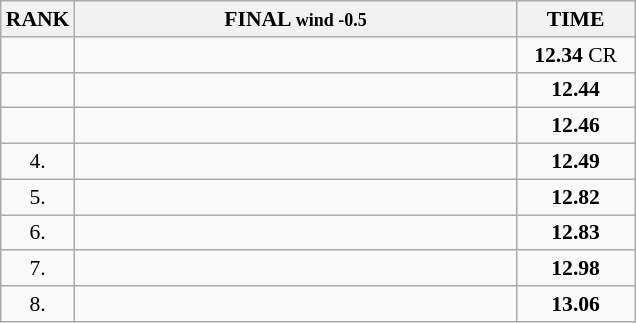<table class="wikitable" style="border-collapse: collapse; font-size: 90%;">
<tr>
<th>RANK</th>
<th style="width: 20em">FINAL <small>wind -0.5</small></th>
<th style="width: 5em">TIME</th>
</tr>
<tr>
<td align="center"></td>
<td></td>
<td align="center"><strong>12.34</strong> CR</td>
</tr>
<tr>
<td align="center"></td>
<td></td>
<td align="center"><strong>12.44</strong></td>
</tr>
<tr>
<td align="center"></td>
<td></td>
<td align="center"><strong>12.46</strong></td>
</tr>
<tr>
<td align="center">4.</td>
<td></td>
<td align="center"><strong>12.49</strong></td>
</tr>
<tr>
<td align="center">5.</td>
<td></td>
<td align="center"><strong>12.82</strong></td>
</tr>
<tr>
<td align="center">6.</td>
<td></td>
<td align="center"><strong>12.83</strong></td>
</tr>
<tr>
<td align="center">7.</td>
<td></td>
<td align="center"><strong>12.98</strong></td>
</tr>
<tr>
<td align="center">8.</td>
<td></td>
<td align="center"><strong>13.06</strong></td>
</tr>
</table>
